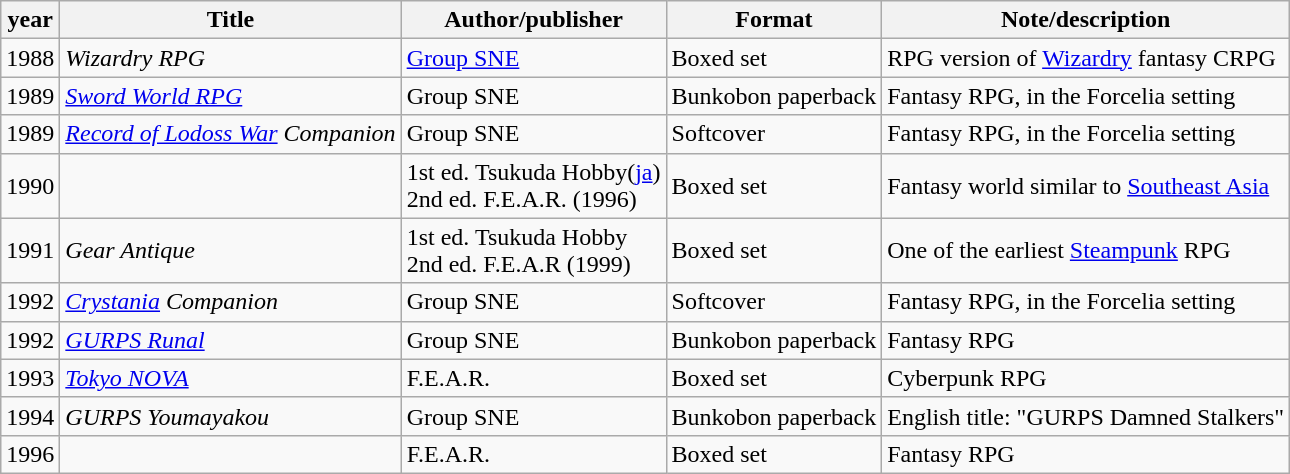<table class="wikitable">
<tr>
<th>year</th>
<th>Title</th>
<th>Author/publisher</th>
<th>Format</th>
<th>Note/description</th>
</tr>
<tr>
<td>1988</td>
<td><em>Wizardry RPG</em> </td>
<td><a href='#'>Group SNE</a></td>
<td>Boxed set</td>
<td>RPG version of <a href='#'>Wizardry</a> fantasy CRPG</td>
</tr>
<tr>
<td>1989</td>
<td><em><a href='#'>Sword World RPG</a></em></td>
<td>Group SNE</td>
<td>Bunkobon paperback</td>
<td>Fantasy RPG, in the Forcelia setting</td>
</tr>
<tr>
<td>1989</td>
<td><em><a href='#'>Record of Lodoss War</a> Companion</em></td>
<td>Group SNE</td>
<td>Softcover</td>
<td>Fantasy RPG, in the Forcelia setting</td>
</tr>
<tr>
<td>1990</td>
<td><em></em></td>
<td>1st ed. Tsukuda Hobby(<a href='#'>ja</a>)<br> 2nd ed. F.E.A.R. (1996)</td>
<td>Boxed set</td>
<td>Fantasy world similar to <a href='#'>Southeast Asia</a></td>
</tr>
<tr>
<td>1991</td>
<td><em>Gear Antique</em></td>
<td>1st ed. Tsukuda Hobby<br> 2nd ed.  F.E.A.R (1999)</td>
<td>Boxed set</td>
<td>One of the earliest <a href='#'>Steampunk</a> RPG</td>
</tr>
<tr>
<td>1992</td>
<td><em><a href='#'>Crystania</a> Companion</em></td>
<td>Group SNE</td>
<td>Softcover</td>
<td>Fantasy RPG, in the Forcelia setting</td>
</tr>
<tr>
<td>1992</td>
<td><em><a href='#'>GURPS Runal</a></em></td>
<td>Group SNE</td>
<td>Bunkobon paperback</td>
<td>Fantasy RPG</td>
</tr>
<tr>
<td>1993</td>
<td><em><a href='#'>Tokyo NOVA</a></em></td>
<td>F.E.A.R.</td>
<td>Boxed set</td>
<td>Cyberpunk RPG</td>
</tr>
<tr>
<td>1994</td>
<td><em>GURPS Youmayakou</em></td>
<td>Group SNE</td>
<td>Bunkobon paperback</td>
<td>English title: "GURPS Damned Stalkers"</td>
</tr>
<tr>
<td>1996</td>
<td><em></em></td>
<td>F.E.A.R.</td>
<td>Boxed set</td>
<td>Fantasy RPG</td>
</tr>
</table>
